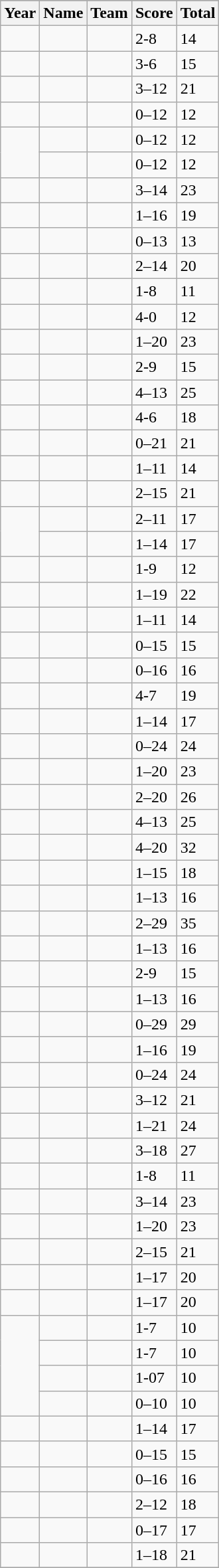<table class="wikitable sortable">
<tr>
</tr>
<tr>
<th>Year</th>
<th>Name</th>
<th>Team</th>
<th>Score</th>
<th>Total</th>
</tr>
<tr>
<td></td>
<td></td>
<td></td>
<td>2-8</td>
<td>14</td>
</tr>
<tr>
<td></td>
<td></td>
<td></td>
<td>3-6</td>
<td>15</td>
</tr>
<tr>
<td></td>
<td></td>
<td></td>
<td>3–12</td>
<td>21</td>
</tr>
<tr>
<td></td>
<td></td>
<td></td>
<td>0–12</td>
<td>12</td>
</tr>
<tr>
<td rowspan=2></td>
<td></td>
<td></td>
<td>0–12</td>
<td>12</td>
</tr>
<tr>
<td></td>
<td></td>
<td>0–12</td>
<td>12</td>
</tr>
<tr>
<td></td>
<td></td>
<td></td>
<td>3–14</td>
<td>23</td>
</tr>
<tr>
<td></td>
<td></td>
<td></td>
<td>1–16</td>
<td>19</td>
</tr>
<tr>
<td></td>
<td></td>
<td></td>
<td>0–13</td>
<td>13</td>
</tr>
<tr>
<td></td>
<td></td>
<td></td>
<td>2–14</td>
<td>20</td>
</tr>
<tr>
<td></td>
<td></td>
<td></td>
<td>1-8</td>
<td>11</td>
</tr>
<tr>
<td></td>
<td></td>
<td></td>
<td>4-0</td>
<td>12</td>
</tr>
<tr>
<td></td>
<td></td>
<td></td>
<td>1–20</td>
<td>23</td>
</tr>
<tr>
<td></td>
<td></td>
<td></td>
<td>2-9</td>
<td>15</td>
</tr>
<tr>
<td></td>
<td></td>
<td></td>
<td>4–13</td>
<td>25</td>
</tr>
<tr>
<td></td>
<td></td>
<td></td>
<td>4-6</td>
<td>18</td>
</tr>
<tr>
<td></td>
<td></td>
<td></td>
<td>0–21</td>
<td>21</td>
</tr>
<tr>
<td></td>
<td></td>
<td></td>
<td>1–11</td>
<td>14</td>
</tr>
<tr>
<td></td>
<td></td>
<td></td>
<td>2–15</td>
<td>21</td>
</tr>
<tr>
<td rowspan=2></td>
<td></td>
<td></td>
<td>2–11</td>
<td>17</td>
</tr>
<tr>
<td></td>
<td></td>
<td>1–14</td>
<td>17</td>
</tr>
<tr>
<td></td>
<td></td>
<td></td>
<td>1-9</td>
<td>12</td>
</tr>
<tr>
<td></td>
<td></td>
<td></td>
<td>1–19</td>
<td>22</td>
</tr>
<tr>
<td></td>
<td></td>
<td></td>
<td>1–11</td>
<td>14</td>
</tr>
<tr>
<td></td>
<td></td>
<td></td>
<td>0–15</td>
<td>15</td>
</tr>
<tr>
<td></td>
<td></td>
<td></td>
<td>0–16</td>
<td>16</td>
</tr>
<tr>
<td></td>
<td></td>
<td></td>
<td>4-7</td>
<td>19</td>
</tr>
<tr>
<td></td>
<td></td>
<td></td>
<td>1–14</td>
<td>17</td>
</tr>
<tr>
<td></td>
<td></td>
<td></td>
<td>0–24</td>
<td>24</td>
</tr>
<tr>
<td></td>
<td></td>
<td></td>
<td>1–20</td>
<td>23</td>
</tr>
<tr>
<td></td>
<td></td>
<td></td>
<td>2–20</td>
<td>26</td>
</tr>
<tr>
<td></td>
<td></td>
<td></td>
<td>4–13</td>
<td>25</td>
</tr>
<tr>
<td></td>
<td></td>
<td></td>
<td>4–20</td>
<td>32</td>
</tr>
<tr>
<td></td>
<td></td>
<td></td>
<td>1–15</td>
<td>18</td>
</tr>
<tr>
<td></td>
<td></td>
<td></td>
<td>1–13</td>
<td>16</td>
</tr>
<tr>
<td></td>
<td></td>
<td></td>
<td>2–29</td>
<td>35</td>
</tr>
<tr>
<td></td>
<td></td>
<td></td>
<td>1–13</td>
<td>16</td>
</tr>
<tr>
<td></td>
<td></td>
<td></td>
<td>2-9</td>
<td>15</td>
</tr>
<tr>
<td></td>
<td></td>
<td></td>
<td>1–13</td>
<td>16</td>
</tr>
<tr>
<td></td>
<td></td>
<td></td>
<td>0–29</td>
<td>29</td>
</tr>
<tr>
<td></td>
<td></td>
<td></td>
<td>1–16</td>
<td>19</td>
</tr>
<tr>
<td></td>
<td></td>
<td></td>
<td>0–24</td>
<td>24</td>
</tr>
<tr>
<td></td>
<td></td>
<td></td>
<td>3–12</td>
<td>21</td>
</tr>
<tr>
<td></td>
<td></td>
<td></td>
<td>1–21</td>
<td>24</td>
</tr>
<tr>
<td></td>
<td></td>
<td></td>
<td>3–18</td>
<td>27</td>
</tr>
<tr>
<td></td>
<td></td>
<td></td>
<td>1-8</td>
<td>11</td>
</tr>
<tr>
<td></td>
<td></td>
<td></td>
<td>3–14</td>
<td>23</td>
</tr>
<tr>
<td></td>
<td></td>
<td></td>
<td>1–20</td>
<td>23</td>
</tr>
<tr>
<td></td>
<td></td>
<td></td>
<td>2–15</td>
<td>21</td>
</tr>
<tr>
<td></td>
<td></td>
<td></td>
<td>1–17</td>
<td>20</td>
</tr>
<tr>
<td></td>
<td></td>
<td></td>
<td>1–17</td>
<td>20</td>
</tr>
<tr>
<td rowspan=4></td>
<td></td>
<td></td>
<td>1-7</td>
<td>10</td>
</tr>
<tr>
<td></td>
<td></td>
<td>1-7</td>
<td>10</td>
</tr>
<tr>
<td></td>
<td></td>
<td>1-07</td>
<td>10</td>
</tr>
<tr>
<td></td>
<td></td>
<td>0–10</td>
<td>10</td>
</tr>
<tr>
<td></td>
<td></td>
<td></td>
<td>1–14</td>
<td>17</td>
</tr>
<tr>
<td></td>
<td></td>
<td></td>
<td>0–15</td>
<td>15</td>
</tr>
<tr>
<td></td>
<td></td>
<td></td>
<td>0–16</td>
<td>16</td>
</tr>
<tr>
<td></td>
<td></td>
<td></td>
<td>2–12</td>
<td>18</td>
</tr>
<tr>
<td></td>
<td></td>
<td></td>
<td>0–17</td>
<td>17</td>
</tr>
<tr>
<td></td>
<td></td>
<td></td>
<td>1–18</td>
<td>21</td>
</tr>
<tr>
</tr>
</table>
